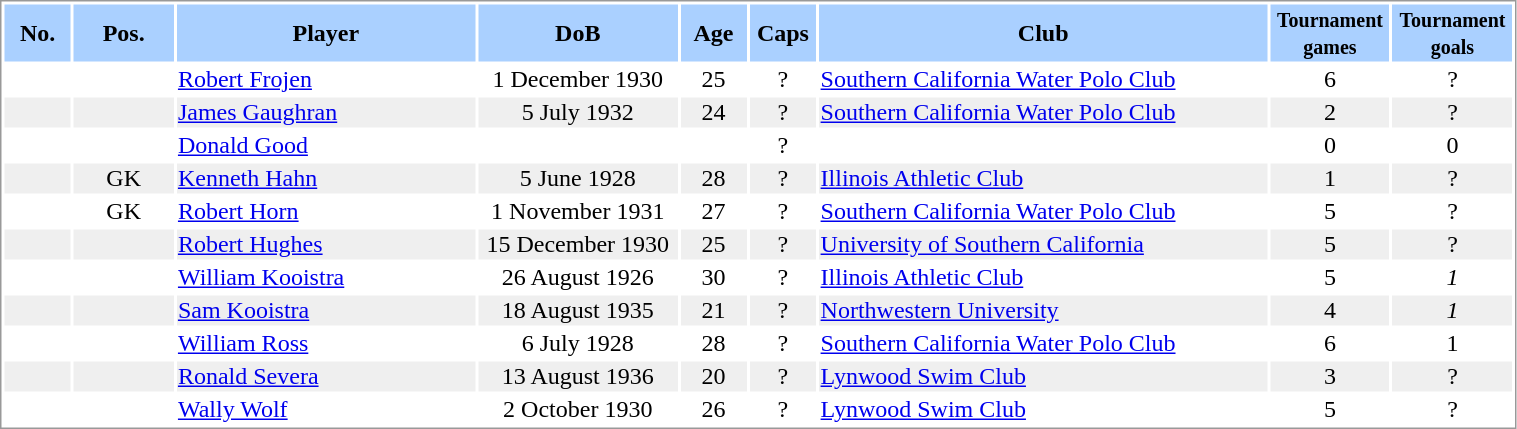<table border="0" width="80%" style="border: 1px solid #999; background-color:#FFFFFF; text-align:center">
<tr align="center" bgcolor="#AAD0FF">
<th width=4%>No.</th>
<th width=6%>Pos.</th>
<th width=18%>Player</th>
<th width=12%>DoB</th>
<th width=4%>Age</th>
<th width=4%>Caps</th>
<th width=27%>Club</th>
<th width=6%><small>Tournament<br>games</small></th>
<th width=6%><small>Tournament<br>goals</small></th>
</tr>
<tr>
<td></td>
<td></td>
<td align="left"><a href='#'>Robert Frojen</a></td>
<td>1 December 1930</td>
<td>25</td>
<td>?</td>
<td align="left"> <a href='#'>Southern California Water Polo Club</a></td>
<td>6</td>
<td>?</td>
</tr>
<tr bgcolor="#EFEFEF">
<td></td>
<td></td>
<td align="left"><a href='#'>James Gaughran</a></td>
<td>5 July 1932</td>
<td>24</td>
<td>?</td>
<td align="left"> <a href='#'>Southern California Water Polo Club</a></td>
<td>2</td>
<td>?</td>
</tr>
<tr>
<td></td>
<td></td>
<td align="left"><a href='#'>Donald Good</a></td>
<td></td>
<td></td>
<td>?</td>
<td align="left"></td>
<td>0</td>
<td>0</td>
</tr>
<tr bgcolor="#EFEFEF">
<td></td>
<td>GK</td>
<td align="left"><a href='#'>Kenneth Hahn</a></td>
<td>5 June 1928</td>
<td>28</td>
<td>?</td>
<td align="left"> <a href='#'>Illinois Athletic Club</a></td>
<td>1</td>
<td>?</td>
</tr>
<tr>
<td></td>
<td>GK</td>
<td align="left"><a href='#'>Robert Horn</a></td>
<td>1 November 1931</td>
<td>27</td>
<td>?</td>
<td align="left"> <a href='#'>Southern California Water Polo Club</a></td>
<td>5</td>
<td>?</td>
</tr>
<tr bgcolor="#EFEFEF">
<td></td>
<td></td>
<td align="left"><a href='#'>Robert Hughes</a></td>
<td>15 December 1930</td>
<td>25</td>
<td>?</td>
<td align="left"> <a href='#'>University of Southern California</a></td>
<td>5</td>
<td>?</td>
</tr>
<tr>
<td></td>
<td></td>
<td align="left"><a href='#'>William Kooistra</a></td>
<td>26 August 1926</td>
<td>30</td>
<td>?</td>
<td align="left"> <a href='#'>Illinois Athletic Club</a></td>
<td>5</td>
<td><em>1</em></td>
</tr>
<tr bgcolor="#EFEFEF">
<td></td>
<td></td>
<td align="left"><a href='#'>Sam Kooistra</a></td>
<td>18 August 1935</td>
<td>21</td>
<td>?</td>
<td align="left"> <a href='#'>Northwestern University</a></td>
<td>4</td>
<td><em>1</em></td>
</tr>
<tr>
<td></td>
<td></td>
<td align="left"><a href='#'>William Ross</a></td>
<td>6 July 1928</td>
<td>28</td>
<td>?</td>
<td align="left"> <a href='#'>Southern California Water Polo Club</a></td>
<td>6</td>
<td>1</td>
</tr>
<tr bgcolor="#EFEFEF">
<td></td>
<td></td>
<td align="left"><a href='#'>Ronald Severa</a></td>
<td>13 August 1936</td>
<td>20</td>
<td>?</td>
<td align="left"> <a href='#'>Lynwood Swim Club</a></td>
<td>3</td>
<td>?</td>
</tr>
<tr>
<td></td>
<td></td>
<td align="left"><a href='#'>Wally Wolf</a></td>
<td>2 October 1930</td>
<td>26</td>
<td>?</td>
<td align="left"> <a href='#'>Lynwood Swim Club</a></td>
<td>5</td>
<td>?</td>
</tr>
</table>
